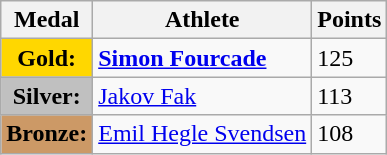<table class="wikitable">
<tr>
<th><strong>Medal</strong></th>
<th><strong>Athlete</strong></th>
<th><strong>Points</strong></th>
</tr>
<tr>
<td style="text-align:center;background-color:gold;"><strong>Gold:</strong></td>
<td> <strong><a href='#'>Simon Fourcade</a></strong></td>
<td>125</td>
</tr>
<tr>
<td style="text-align:center;background-color:silver;"><strong>Silver:</strong></td>
<td> <a href='#'>Jakov Fak</a></td>
<td>113</td>
</tr>
<tr>
<td style="text-align:center;background-color:#CC9966;"><strong>Bronze:</strong></td>
<td> <a href='#'>Emil Hegle Svendsen</a></td>
<td>108</td>
</tr>
</table>
